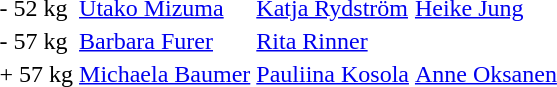<table>
<tr>
<td>- 52 kg</td>
<td> <a href='#'>Utako Mizuma</a></td>
<td> <a href='#'>Katja Rydström</a></td>
<td> <a href='#'>Heike Jung</a></td>
</tr>
<tr>
<td>- 57 kg</td>
<td> <a href='#'>Barbara Furer</a></td>
<td> <a href='#'>Rita Rinner</a></td>
<td></td>
</tr>
<tr>
<td>+ 57 kg</td>
<td> <a href='#'>Michaela Baumer</a></td>
<td> <a href='#'>Pauliina Kosola</a></td>
<td> <a href='#'>Anne Oksanen</a></td>
</tr>
</table>
